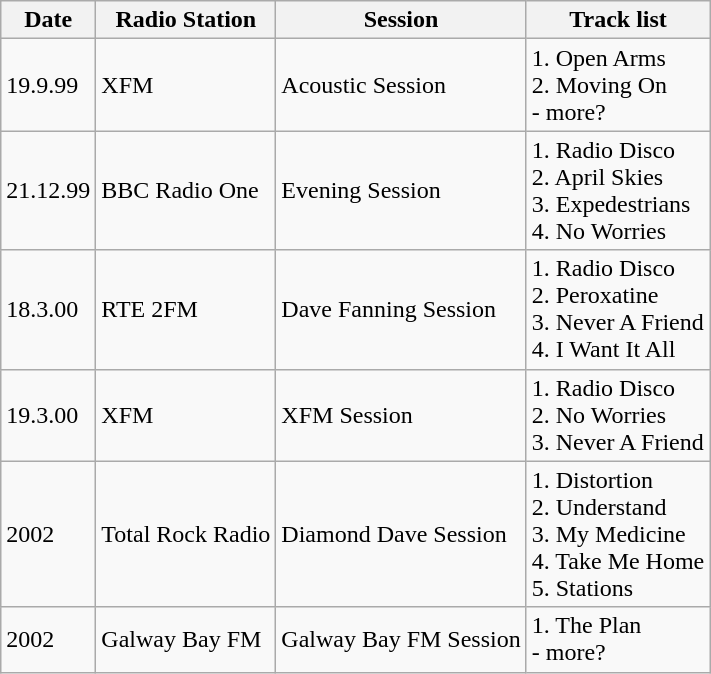<table class="wikitable">
<tr>
<th>Date</th>
<th>Radio Station</th>
<th>Session</th>
<th>Track list</th>
</tr>
<tr>
<td>19.9.99</td>
<td>XFM</td>
<td>Acoustic Session</td>
<td>1. Open Arms<br>2. Moving On<br>- more?</td>
</tr>
<tr>
<td>21.12.99</td>
<td>BBC Radio One</td>
<td>Evening Session</td>
<td>1. Radio Disco<br>2. April Skies<br>3. Expedestrians<br>4. No Worries</td>
</tr>
<tr>
<td>18.3.00</td>
<td>RTE 2FM</td>
<td>Dave Fanning Session</td>
<td>1. Radio Disco<br>2. Peroxatine<br>3. Never A Friend<br>4. I Want It All</td>
</tr>
<tr>
<td>19.3.00</td>
<td>XFM</td>
<td>XFM Session</td>
<td>1. Radio Disco<br>2. No Worries<br>3. Never A Friend</td>
</tr>
<tr>
<td>2002</td>
<td>Total Rock Radio</td>
<td>Diamond Dave Session</td>
<td>1. Distortion<br>2. Understand<br>3. My Medicine<br>4. Take Me Home<br>5. Stations</td>
</tr>
<tr>
<td>2002</td>
<td>Galway Bay FM</td>
<td>Galway Bay FM Session</td>
<td>1. The Plan<br>- more?</td>
</tr>
</table>
